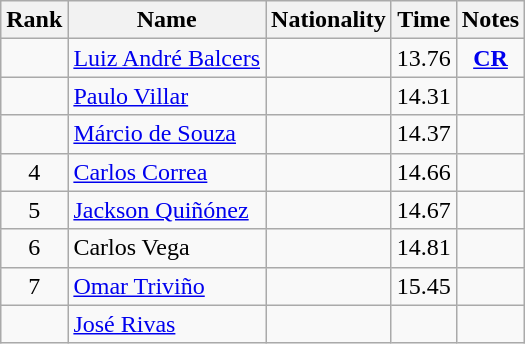<table class="wikitable sortable" style="text-align:center">
<tr>
<th>Rank</th>
<th>Name</th>
<th>Nationality</th>
<th>Time</th>
<th>Notes</th>
</tr>
<tr>
<td></td>
<td align=left><a href='#'>Luiz André Balcers</a></td>
<td align=left></td>
<td>13.76</td>
<td><strong><a href='#'>CR</a></strong></td>
</tr>
<tr>
<td></td>
<td align=left><a href='#'>Paulo Villar</a></td>
<td align=left></td>
<td>14.31</td>
<td></td>
</tr>
<tr>
<td></td>
<td align=left><a href='#'>Márcio de Souza</a></td>
<td align=left></td>
<td>14.37</td>
<td></td>
</tr>
<tr>
<td>4</td>
<td align=left><a href='#'>Carlos Correa</a></td>
<td align=left></td>
<td>14.66</td>
<td></td>
</tr>
<tr>
<td>5</td>
<td align=left><a href='#'>Jackson Quiñónez</a></td>
<td align=left></td>
<td>14.67</td>
<td></td>
</tr>
<tr>
<td>6</td>
<td align=left>Carlos Vega</td>
<td align=left></td>
<td>14.81</td>
<td></td>
</tr>
<tr>
<td>7</td>
<td align=left><a href='#'>Omar Triviño</a></td>
<td align=left></td>
<td>15.45</td>
<td></td>
</tr>
<tr>
<td></td>
<td align=left><a href='#'>José Rivas</a></td>
<td align=left></td>
<td></td>
<td></td>
</tr>
</table>
